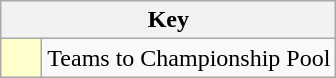<table class="wikitable" style="text-align: center;">
<tr>
<th colspan=2>Key</th>
</tr>
<tr>
<td style="background:#ffffcc; width:20px;"></td>
<td align=left>Teams to Championship Pool</td>
</tr>
</table>
